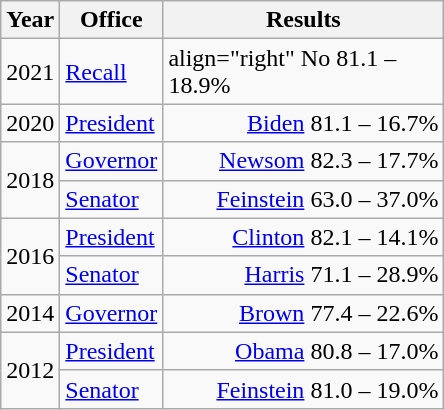<table class=wikitable>
<tr>
<th width="30">Year</th>
<th width="60">Office</th>
<th width="180">Results</th>
</tr>
<tr>
<td>2021</td>
<td><a href='#'>Recall</a></td>
<td>align="right"  No 81.1 – 18.9%</td>
</tr>
<tr>
<td>2020</td>
<td><a href='#'>President</a></td>
<td align="right" ><a href='#'>Biden</a> 81.1 – 16.7%</td>
</tr>
<tr>
<td rowspan="2">2018</td>
<td><a href='#'>Governor</a></td>
<td align="right" ><a href='#'>Newsom</a> 82.3 – 17.7%</td>
</tr>
<tr>
<td><a href='#'>Senator</a></td>
<td align="right" ><a href='#'>Feinstein</a> 63.0 – 37.0%</td>
</tr>
<tr>
<td rowspan="2">2016</td>
<td><a href='#'>President</a></td>
<td align="right" ><a href='#'>Clinton</a> 82.1 – 14.1%</td>
</tr>
<tr>
<td><a href='#'>Senator</a></td>
<td align="right" ><a href='#'>Harris</a> 71.1 – 28.9%</td>
</tr>
<tr>
<td>2014</td>
<td><a href='#'>Governor</a></td>
<td align="right" ><a href='#'>Brown</a> 77.4 – 22.6%</td>
</tr>
<tr>
<td rowspan="2">2012</td>
<td><a href='#'>President</a></td>
<td align="right" ><a href='#'>Obama</a> 80.8 – 17.0%</td>
</tr>
<tr>
<td><a href='#'>Senator</a></td>
<td align="right" ><a href='#'>Feinstein</a> 81.0 – 19.0%</td>
</tr>
</table>
